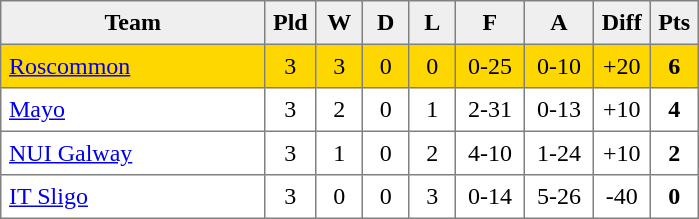<table style=border-collapse:collapse border=1 cellspacing=0 cellpadding=5>
<tr align=center bgcolor=#efefef>
<th width=165>Team</th>
<th width=20>Pld</th>
<th width=20>W</th>
<th width=20>D</th>
<th width=20>L</th>
<th width=35>F</th>
<th width=35>A</th>
<th width=20>Diff</th>
<th width=20>Pts</th>
</tr>
<tr align=center style="background:#ffd700;">
<td style="text-align:left;"> <a href='#'>Roscommon</a></td>
<td>3</td>
<td>3</td>
<td>0</td>
<td>0</td>
<td>0-25</td>
<td>0-10</td>
<td>+20</td>
<td><strong>6</strong></td>
</tr>
<tr align=center style="background:#FFFFFF;">
<td style="text-align:left;"> <a href='#'>Mayo</a></td>
<td>3</td>
<td>2</td>
<td>0</td>
<td>1</td>
<td>2-31</td>
<td>0-13</td>
<td>+10</td>
<td><strong>4</strong></td>
</tr>
<tr align=center style="background:;"#FFFFFF">
<td style="text-align:left;"> <a href='#'>NUI Galway</a></td>
<td>3</td>
<td>1</td>
<td>0</td>
<td>2</td>
<td>4-10</td>
<td>1-24</td>
<td>+10</td>
<td><strong>2</strong></td>
</tr>
<tr align=center style="background:#FFFFFF;">
<td style="text-align:left;"> <a href='#'>IT Sligo</a></td>
<td>3</td>
<td>0</td>
<td>0</td>
<td>3</td>
<td>0-14</td>
<td>5-26</td>
<td>-40</td>
<td><strong>0</strong></td>
</tr>
</table>
